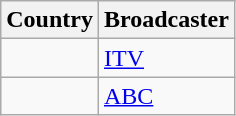<table class="wikitable">
<tr>
<th align=center>Country</th>
<th align=center>Broadcaster</th>
</tr>
<tr>
<td></td>
<td><a href='#'>ITV</a></td>
</tr>
<tr>
<td></td>
<td><a href='#'>ABC</a></td>
</tr>
</table>
